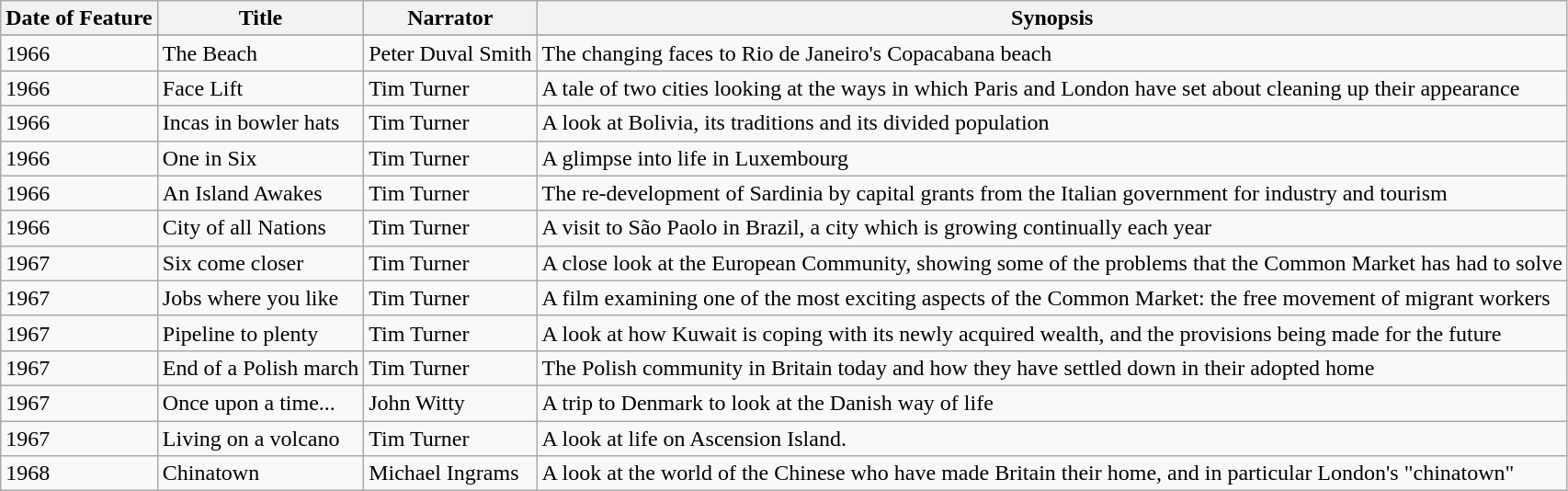<table class="wikitable">
<tr>
<th>Date of Feature</th>
<th>Title</th>
<th>Narrator</th>
<th>Synopsis</th>
</tr>
<tr>
</tr>
<tr>
<td>1966</td>
<td>The Beach</td>
<td>Peter Duval Smith</td>
<td>The changing faces to Rio de Janeiro's Copacabana beach</td>
</tr>
<tr>
<td>1966</td>
<td>Face Lift</td>
<td>Tim Turner</td>
<td>A tale of two cities looking at the ways in which Paris and London have set about cleaning up their appearance</td>
</tr>
<tr>
<td>1966</td>
<td>Incas in bowler hats</td>
<td>Tim Turner</td>
<td>A look at Bolivia, its traditions and its divided population</td>
</tr>
<tr>
<td>1966</td>
<td>One in Six</td>
<td>Tim Turner</td>
<td>A glimpse into life in Luxembourg</td>
</tr>
<tr>
<td>1966</td>
<td>An Island Awakes</td>
<td>Tim Turner</td>
<td>The re-development of Sardinia by capital grants from the Italian government for industry and tourism</td>
</tr>
<tr>
<td>1966</td>
<td>City of all Nations</td>
<td>Tim Turner</td>
<td>A visit to São Paolo in Brazil, a city which is growing continually each year</td>
</tr>
<tr>
<td>1967</td>
<td>Six come closer</td>
<td>Tim Turner</td>
<td>A close look at the European Community, showing some of the problems that the Common Market has had to solve</td>
</tr>
<tr>
<td>1967</td>
<td>Jobs where you like</td>
<td>Tim Turner</td>
<td>A film examining one of the most exciting aspects of the Common Market: the free movement of migrant workers</td>
</tr>
<tr>
<td>1967</td>
<td>Pipeline to plenty</td>
<td>Tim Turner</td>
<td>A look at how Kuwait is coping with its newly acquired wealth, and the provisions being made for the future</td>
</tr>
<tr>
<td>1967</td>
<td>End of a Polish march</td>
<td>Tim Turner</td>
<td>The Polish community in Britain today and how they have settled down in their adopted home</td>
</tr>
<tr>
<td>1967</td>
<td>Once upon a time...</td>
<td>John Witty</td>
<td>A trip to Denmark to look at the Danish way of life</td>
</tr>
<tr>
<td>1967</td>
<td>Living on a volcano</td>
<td>Tim Turner</td>
<td>A look at life on Ascension Island.</td>
</tr>
<tr>
<td>1968</td>
<td>Chinatown</td>
<td>Michael Ingrams</td>
<td>A look at the world of the Chinese who have made Britain their home, and in particular London's "chinatown"</td>
</tr>
</table>
